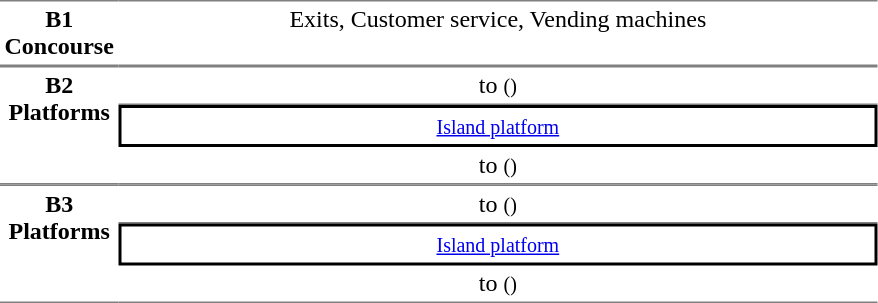<table table border=0 cellspacing=0 cellpadding=3>
<tr>
<td style="border-bottom:solid 1px gray; border-top:solid 1px gray;text-align:center" valign=top><strong>B1<br>Concourse</strong></td>
<td style="border-bottom:solid 1px gray; border-top:solid 1px gray;text-align:center;" valign=top width=500>Exits, Customer service, Vending machines</td>
</tr>
<tr>
<td style="border-bottom:solid 1px gray; border-top:solid 1px gray;text-align:center" rowspan="3" valign=top><strong>B2<br>Platforms</strong></td>
<td style="border-bottom:solid 1px gray; border-top:solid 1px gray;text-align:center;">  to  <small>()</small></td>
</tr>
<tr>
<td style="border-right:solid 2px black;border-left:solid 2px black;border-top:solid 2px black;border-bottom:solid 2px black;text-align:center;" colspan=2><small><a href='#'>Island platform</a></small></td>
</tr>
<tr>
<td style="border-bottom:solid 1px gray;text-align:center;"> to  <small>()</small> </td>
</tr>
<tr>
<td style="border-bottom:solid 1px gray; border-top:solid 1px gray;text-align:center" rowspan="3" valign=top><strong>B3<br>Platforms</strong></td>
<td style="border-bottom:solid 1px gray; border-top:solid 1px gray;text-align:center;">  to  <small>()</small></td>
</tr>
<tr>
<td style="border-right:solid 2px black;border-left:solid 2px black;border-top:solid 2px black;border-bottom:solid 2px black;text-align:center;" colspan=2><small><a href='#'>Island platform</a></small></td>
</tr>
<tr>
<td style="border-bottom:solid 1px gray;text-align:center;"> to  <small>()</small> </td>
</tr>
</table>
